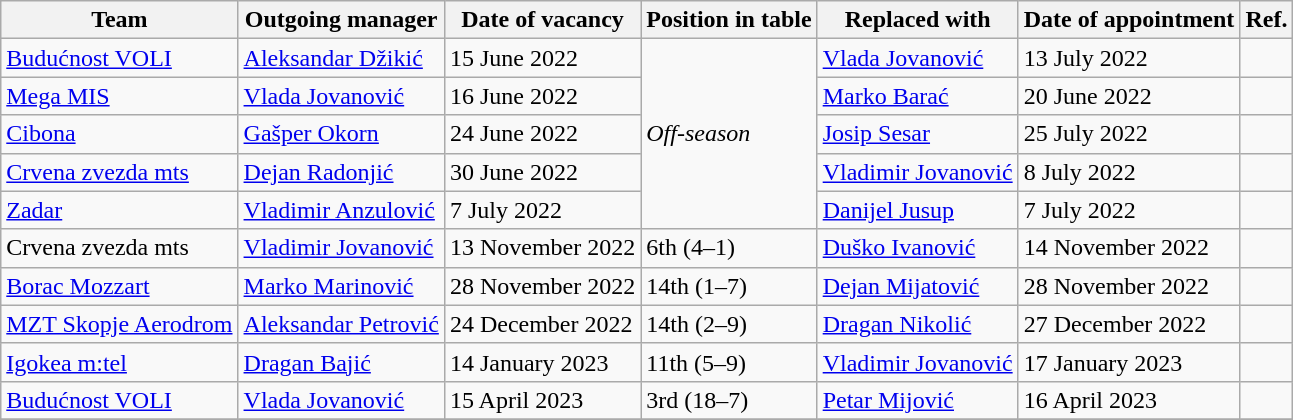<table class="wikitable sortable">
<tr>
<th>Team</th>
<th>Outgoing manager</th>
<th>Date of vacancy</th>
<th>Position in table</th>
<th>Replaced with</th>
<th>Date of appointment</th>
<th>Ref.</th>
</tr>
<tr>
<td><a href='#'>Budućnost VOLI</a></td>
<td> <a href='#'>Aleksandar Džikić</a></td>
<td>15 June 2022</td>
<td rowspan=5><em>Off-season</em></td>
<td> <a href='#'>Vlada Jovanović</a></td>
<td>13 July 2022</td>
<td></td>
</tr>
<tr>
<td><a href='#'>Mega MIS</a></td>
<td> <a href='#'>Vlada Jovanović</a></td>
<td>16 June 2022</td>
<td> <a href='#'>Marko Barać</a></td>
<td>20 June 2022</td>
<td></td>
</tr>
<tr>
<td><a href='#'>Cibona</a></td>
<td> <a href='#'>Gašper Okorn</a></td>
<td>24 June 2022</td>
<td> <a href='#'>Josip Sesar</a></td>
<td>25 July 2022</td>
<td></td>
</tr>
<tr>
<td><a href='#'>Crvena zvezda mts</a></td>
<td> <a href='#'>Dejan Radonjić</a></td>
<td>30 June 2022</td>
<td> <a href='#'>Vladimir Jovanović</a></td>
<td>8 July 2022</td>
<td></td>
</tr>
<tr>
<td><a href='#'>Zadar</a></td>
<td> <a href='#'>Vladimir Anzulović</a></td>
<td>7 July 2022</td>
<td> <a href='#'>Danijel Jusup</a></td>
<td>7 July 2022</td>
<td></td>
</tr>
<tr>
<td>Crvena zvezda mts</td>
<td> <a href='#'>Vladimir Jovanović</a></td>
<td>13 November 2022</td>
<td>6th (4–1)</td>
<td> <a href='#'>Duško Ivanović</a></td>
<td>14 November 2022</td>
<td></td>
</tr>
<tr>
<td><a href='#'>Borac Mozzart</a></td>
<td> <a href='#'>Marko Marinović</a></td>
<td>28 November 2022</td>
<td>14th (1–7)</td>
<td> <a href='#'>Dejan Mijatović</a></td>
<td>28 November 2022</td>
<td></td>
</tr>
<tr>
<td><a href='#'>MZT Skopje Aerodrom</a></td>
<td> <a href='#'>Aleksandar Petrović</a></td>
<td>24 December 2022</td>
<td>14th (2–9)</td>
<td> <a href='#'>Dragan Nikolić</a></td>
<td>27 December 2022</td>
<td></td>
</tr>
<tr>
<td><a href='#'>Igokea m:tel</a></td>
<td> <a href='#'>Dragan Bajić</a></td>
<td>14 January 2023</td>
<td>11th (5–9)</td>
<td> <a href='#'>Vladimir Jovanović</a></td>
<td>17 January 2023</td>
<td></td>
</tr>
<tr>
<td><a href='#'>Budućnost VOLI</a></td>
<td> <a href='#'>Vlada Jovanović</a></td>
<td>15 April 2023</td>
<td>3rd (18–7)</td>
<td> <a href='#'>Petar Mijović</a></td>
<td>16 April 2023</td>
<td></td>
</tr>
<tr>
</tr>
</table>
